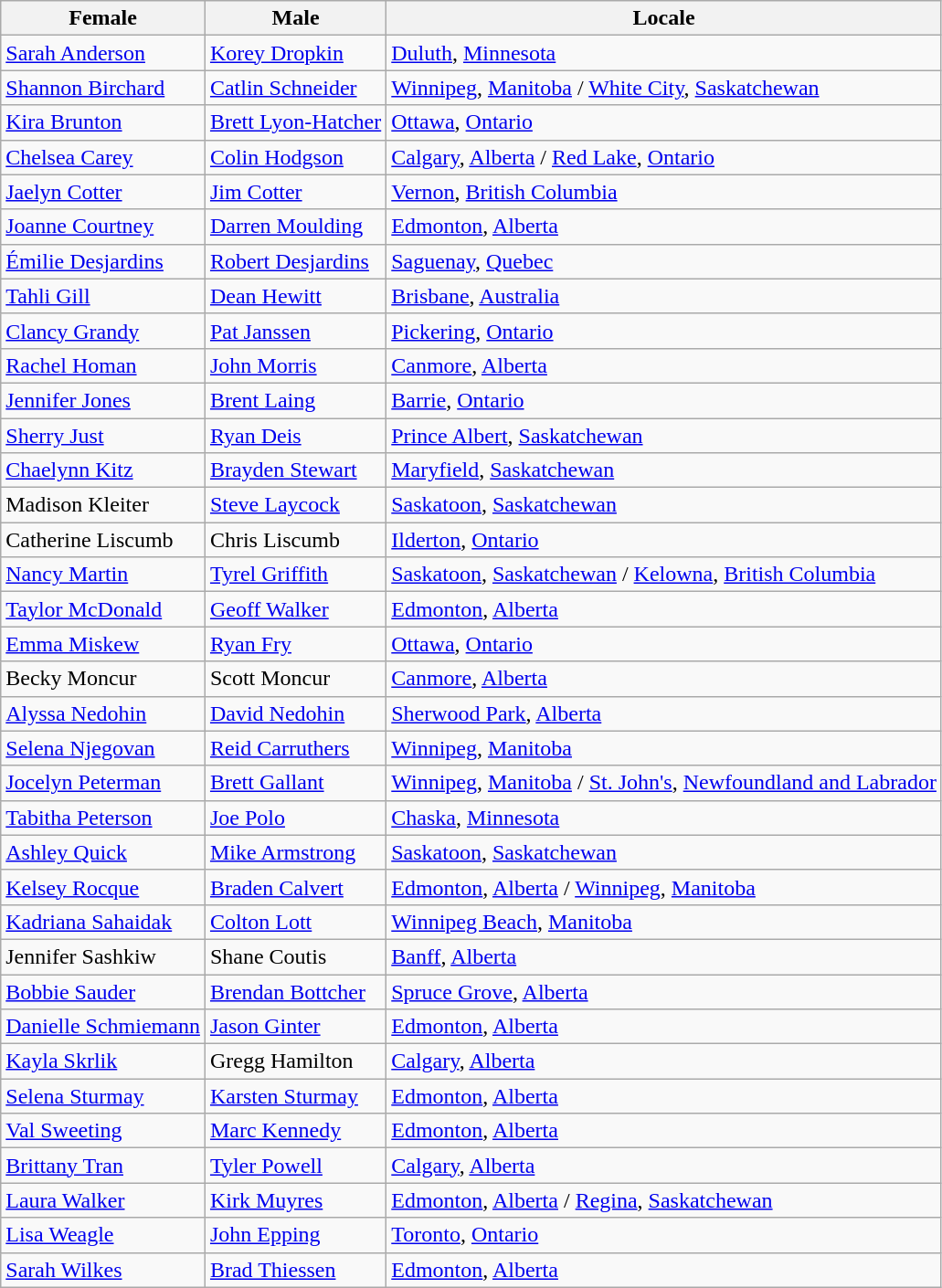<table class=wikitable>
<tr>
<th scope="col">Female</th>
<th scope="col">Male</th>
<th scope="col">Locale</th>
</tr>
<tr>
<td><a href='#'>Sarah Anderson</a></td>
<td><a href='#'>Korey Dropkin</a></td>
<td> <a href='#'>Duluth</a>, <a href='#'>Minnesota</a></td>
</tr>
<tr>
<td><a href='#'>Shannon Birchard</a></td>
<td><a href='#'>Catlin Schneider</a></td>
<td> <a href='#'>Winnipeg</a>, <a href='#'>Manitoba</a> /  <a href='#'>White City</a>, <a href='#'>Saskatchewan</a></td>
</tr>
<tr>
<td><a href='#'>Kira Brunton</a></td>
<td><a href='#'>Brett Lyon-Hatcher</a></td>
<td> <a href='#'>Ottawa</a>, <a href='#'>Ontario</a></td>
</tr>
<tr>
<td><a href='#'>Chelsea Carey</a></td>
<td><a href='#'>Colin Hodgson</a></td>
<td> <a href='#'>Calgary</a>, <a href='#'>Alberta</a> /  <a href='#'>Red Lake</a>, <a href='#'>Ontario</a></td>
</tr>
<tr>
<td><a href='#'>Jaelyn Cotter</a></td>
<td><a href='#'>Jim Cotter</a></td>
<td> <a href='#'>Vernon</a>, <a href='#'>British Columbia</a></td>
</tr>
<tr>
<td><a href='#'>Joanne Courtney</a></td>
<td><a href='#'>Darren Moulding</a></td>
<td> <a href='#'>Edmonton</a>, <a href='#'>Alberta</a></td>
</tr>
<tr>
<td><a href='#'>Émilie Desjardins</a></td>
<td><a href='#'>Robert Desjardins</a></td>
<td> <a href='#'>Saguenay</a>, <a href='#'>Quebec</a></td>
</tr>
<tr>
<td><a href='#'>Tahli Gill</a></td>
<td><a href='#'>Dean Hewitt</a></td>
<td> <a href='#'>Brisbane</a>, <a href='#'>Australia</a></td>
</tr>
<tr>
<td><a href='#'>Clancy Grandy</a></td>
<td><a href='#'>Pat Janssen</a></td>
<td> <a href='#'>Pickering</a>, <a href='#'>Ontario</a></td>
</tr>
<tr>
<td><a href='#'>Rachel Homan</a></td>
<td><a href='#'>John Morris</a></td>
<td> <a href='#'>Canmore</a>, <a href='#'>Alberta</a></td>
</tr>
<tr>
<td><a href='#'>Jennifer Jones</a></td>
<td><a href='#'>Brent Laing</a></td>
<td> <a href='#'>Barrie</a>, <a href='#'>Ontario</a></td>
</tr>
<tr>
<td><a href='#'>Sherry Just</a></td>
<td><a href='#'>Ryan Deis</a></td>
<td> <a href='#'>Prince Albert</a>, <a href='#'>Saskatchewan</a></td>
</tr>
<tr>
<td><a href='#'>Chaelynn Kitz</a></td>
<td><a href='#'>Brayden Stewart</a></td>
<td> <a href='#'>Maryfield</a>, <a href='#'>Saskatchewan</a></td>
</tr>
<tr>
<td>Madison Kleiter</td>
<td><a href='#'>Steve Laycock</a></td>
<td> <a href='#'>Saskatoon</a>, <a href='#'>Saskatchewan</a></td>
</tr>
<tr>
<td>Catherine Liscumb</td>
<td>Chris Liscumb</td>
<td> <a href='#'>Ilderton</a>, <a href='#'>Ontario</a></td>
</tr>
<tr>
<td><a href='#'>Nancy Martin</a></td>
<td><a href='#'>Tyrel Griffith</a></td>
<td> <a href='#'>Saskatoon</a>, <a href='#'>Saskatchewan</a> /  <a href='#'>Kelowna</a>, <a href='#'>British Columbia</a></td>
</tr>
<tr>
<td><a href='#'>Taylor McDonald</a></td>
<td><a href='#'>Geoff Walker</a></td>
<td> <a href='#'>Edmonton</a>, <a href='#'>Alberta</a></td>
</tr>
<tr>
<td><a href='#'>Emma Miskew</a></td>
<td><a href='#'>Ryan Fry</a></td>
<td> <a href='#'>Ottawa</a>, <a href='#'>Ontario</a></td>
</tr>
<tr>
<td>Becky Moncur</td>
<td>Scott Moncur</td>
<td> <a href='#'>Canmore</a>, <a href='#'>Alberta</a></td>
</tr>
<tr>
<td><a href='#'>Alyssa Nedohin</a></td>
<td><a href='#'>David Nedohin</a></td>
<td> <a href='#'>Sherwood Park</a>, <a href='#'>Alberta</a></td>
</tr>
<tr>
<td><a href='#'>Selena Njegovan</a></td>
<td><a href='#'>Reid Carruthers</a></td>
<td> <a href='#'>Winnipeg</a>, <a href='#'>Manitoba</a></td>
</tr>
<tr>
<td><a href='#'>Jocelyn Peterman</a></td>
<td><a href='#'>Brett Gallant</a></td>
<td> <a href='#'>Winnipeg</a>, <a href='#'>Manitoba</a> /  <a href='#'>St. John's</a>, <a href='#'>Newfoundland and Labrador</a></td>
</tr>
<tr>
<td><a href='#'>Tabitha Peterson</a></td>
<td><a href='#'>Joe Polo</a></td>
<td> <a href='#'>Chaska</a>, <a href='#'>Minnesota</a></td>
</tr>
<tr>
<td><a href='#'>Ashley Quick</a></td>
<td><a href='#'>Mike Armstrong</a></td>
<td> <a href='#'>Saskatoon</a>, <a href='#'>Saskatchewan</a></td>
</tr>
<tr>
<td><a href='#'>Kelsey Rocque</a></td>
<td><a href='#'>Braden Calvert</a></td>
<td> <a href='#'>Edmonton</a>, <a href='#'>Alberta</a> /  <a href='#'>Winnipeg</a>, <a href='#'>Manitoba</a></td>
</tr>
<tr>
<td><a href='#'>Kadriana Sahaidak</a></td>
<td><a href='#'>Colton Lott</a></td>
<td> <a href='#'>Winnipeg Beach</a>, <a href='#'>Manitoba</a></td>
</tr>
<tr>
<td>Jennifer Sashkiw</td>
<td>Shane Coutis</td>
<td> <a href='#'>Banff</a>, <a href='#'>Alberta</a></td>
</tr>
<tr>
<td><a href='#'>Bobbie Sauder</a></td>
<td><a href='#'>Brendan Bottcher</a></td>
<td> <a href='#'>Spruce Grove</a>, <a href='#'>Alberta</a></td>
</tr>
<tr>
<td><a href='#'>Danielle Schmiemann</a></td>
<td><a href='#'>Jason Ginter</a></td>
<td> <a href='#'>Edmonton</a>, <a href='#'>Alberta</a></td>
</tr>
<tr>
<td><a href='#'>Kayla Skrlik</a></td>
<td>Gregg Hamilton</td>
<td> <a href='#'>Calgary</a>, <a href='#'>Alberta</a></td>
</tr>
<tr>
<td><a href='#'>Selena Sturmay</a></td>
<td><a href='#'>Karsten Sturmay</a></td>
<td> <a href='#'>Edmonton</a>, <a href='#'>Alberta</a></td>
</tr>
<tr>
<td><a href='#'>Val Sweeting</a></td>
<td><a href='#'>Marc Kennedy</a></td>
<td> <a href='#'>Edmonton</a>, <a href='#'>Alberta</a></td>
</tr>
<tr>
<td><a href='#'>Brittany Tran</a></td>
<td><a href='#'>Tyler Powell</a></td>
<td> <a href='#'>Calgary</a>, <a href='#'>Alberta</a></td>
</tr>
<tr>
<td><a href='#'>Laura Walker</a></td>
<td><a href='#'>Kirk Muyres</a></td>
<td> <a href='#'>Edmonton</a>, <a href='#'>Alberta</a> /  <a href='#'>Regina</a>, <a href='#'>Saskatchewan</a></td>
</tr>
<tr>
<td><a href='#'>Lisa Weagle</a></td>
<td><a href='#'>John Epping</a></td>
<td> <a href='#'>Toronto</a>, <a href='#'>Ontario</a></td>
</tr>
<tr>
<td><a href='#'>Sarah Wilkes</a></td>
<td><a href='#'>Brad Thiessen</a></td>
<td> <a href='#'>Edmonton</a>, <a href='#'>Alberta</a></td>
</tr>
</table>
